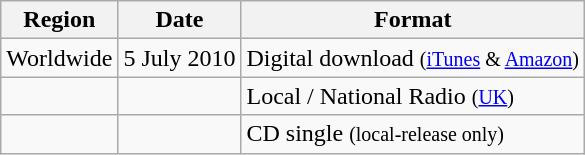<table class="wikitable">
<tr>
<th>Region</th>
<th>Date</th>
<th>Format</th>
</tr>
<tr>
<td>Worldwide</td>
<td>5 July 2010</td>
<td>Digital download <small>(<a href='#'>iTunes</a> & <a href='#'>Amazon</a>)</small></td>
</tr>
<tr>
<td></td>
<td></td>
<td>Local / National Radio <small>(<a href='#'>UK</a>)</small></td>
</tr>
<tr>
<td></td>
<td></td>
<td>CD single <small>(local-release only)</small></td>
</tr>
</table>
